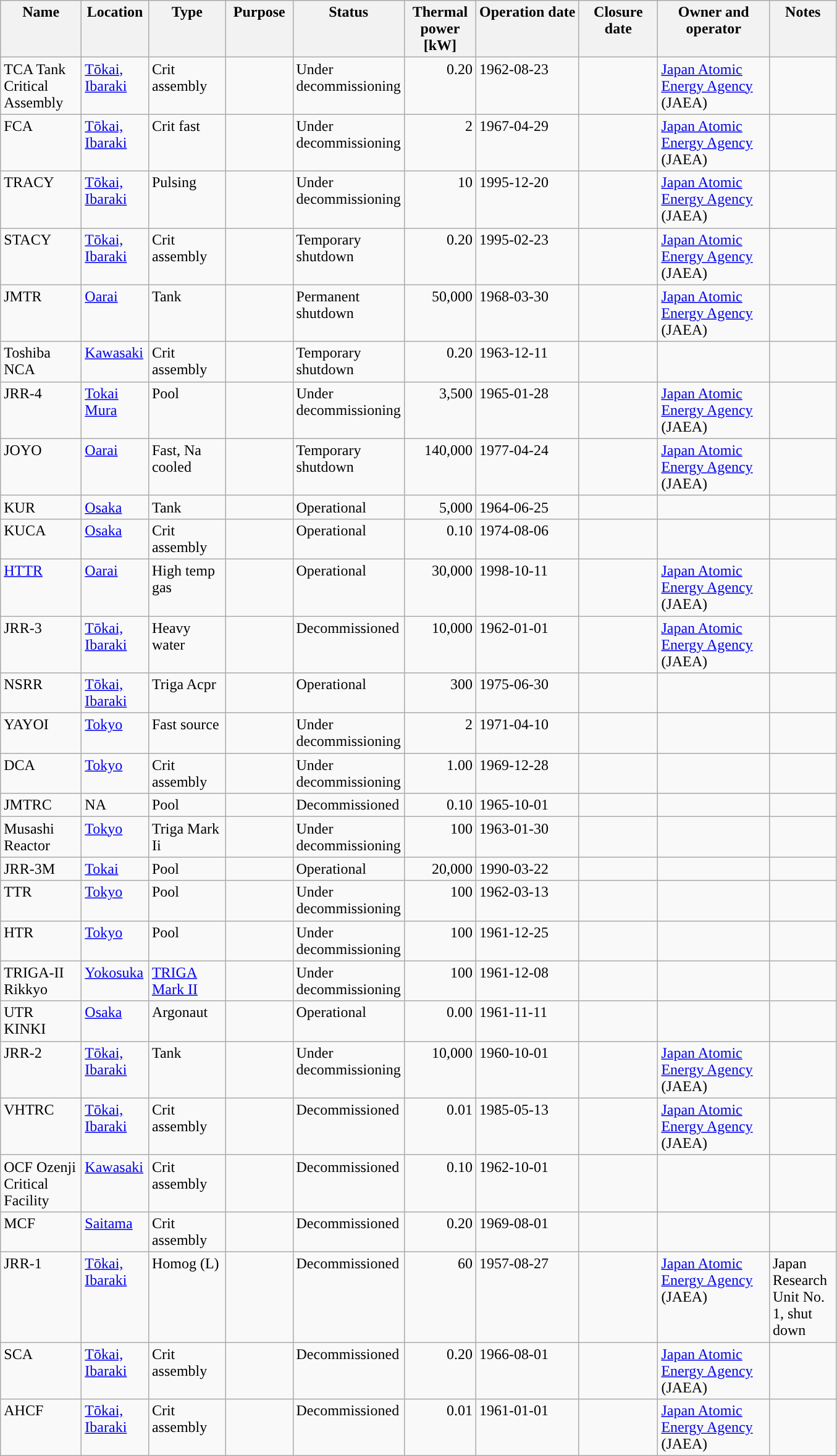<table class="wikitable" >
<tr valign="top">
<th width="80">Name</th>
<th width="65">Location</th>
<th width="76">Type</th>
<th width="65">Purpose</th>
<th width="91">Status</th>
<th width="70“">Thermal power [kW]</th>
<th width=„67“>Operation date</th>
<th width="78“">Closure date</th>
<th width="113“">Owner and operator</th>
<th width="65">Notes</th>
</tr>
<tr valign="top">
<td>TCA Tank Critical Assembly</td>
<td><a href='#'>Tōkai, Ibaraki</a></td>
<td>Crit assembly</td>
<td></td>
<td>Under decommissioning</td>
<td align="right">0.20</td>
<td>1962-08-23</td>
<td></td>
<td><a href='#'>Japan Atomic Energy Agency</a> (JAEA)</td>
<td></td>
</tr>
<tr valign="top">
<td>FCA</td>
<td><a href='#'>Tōkai, Ibaraki</a></td>
<td>Crit fast</td>
<td></td>
<td>Under decommissioning</td>
<td align="right">2</td>
<td>1967-04-29</td>
<td></td>
<td><a href='#'>Japan Atomic Energy Agency</a> (JAEA)</td>
<td></td>
</tr>
<tr valign="top">
<td>TRACY</td>
<td><a href='#'>Tōkai, Ibaraki</a></td>
<td>Pulsing</td>
<td></td>
<td>Under decommissioning</td>
<td align="right">10</td>
<td>1995-12-20</td>
<td></td>
<td><a href='#'>Japan Atomic Energy Agency</a> (JAEA)</td>
<td></td>
</tr>
<tr valign="top">
<td>STACY</td>
<td><a href='#'>Tōkai, Ibaraki</a></td>
<td>Crit assembly</td>
<td></td>
<td>Temporary shutdown</td>
<td align="right">0.20</td>
<td>1995-02-23</td>
<td></td>
<td><a href='#'>Japan Atomic Energy Agency</a> (JAEA)</td>
<td></td>
</tr>
<tr valign="top">
<td>JMTR</td>
<td><a href='#'>Oarai</a></td>
<td>Tank</td>
<td></td>
<td>Permanent shutdown</td>
<td align="right">50,000</td>
<td>1968-03-30</td>
<td></td>
<td><a href='#'>Japan Atomic Energy Agency</a> (JAEA)</td>
<td></td>
</tr>
<tr valign="top">
<td>Toshiba NCA</td>
<td><a href='#'>Kawasaki</a></td>
<td>Crit assembly</td>
<td></td>
<td>Temporary shutdown</td>
<td align="right">0.20</td>
<td>1963-12-11</td>
<td></td>
<td></td>
<td></td>
</tr>
<tr valign="top">
<td>JRR-4</td>
<td><a href='#'>Tokai Mura</a></td>
<td>Pool</td>
<td></td>
<td>Under decommissioning</td>
<td align="right">3,500</td>
<td>1965-01-28</td>
<td></td>
<td><a href='#'>Japan Atomic Energy Agency</a> (JAEA)</td>
<td></td>
</tr>
<tr valign="top">
<td>JOYO</td>
<td><a href='#'>Oarai</a></td>
<td>Fast, Na cooled</td>
<td></td>
<td>Temporary shutdown</td>
<td align="right">140,000</td>
<td>1977-04-24</td>
<td></td>
<td><a href='#'>Japan Atomic Energy Agency</a> (JAEA)</td>
<td></td>
</tr>
<tr valign="top">
<td>KUR</td>
<td><a href='#'>Osaka</a></td>
<td>Tank</td>
<td></td>
<td>Operational</td>
<td align="right">5,000</td>
<td>1964-06-25</td>
<td></td>
<td></td>
<td></td>
</tr>
<tr valign="top">
<td>KUCA</td>
<td><a href='#'>Osaka</a></td>
<td>Crit assembly</td>
<td></td>
<td>Operational</td>
<td align="right">0.10</td>
<td>1974-08-06</td>
<td></td>
<td></td>
<td></td>
</tr>
<tr valign="top">
<td><a href='#'>HTTR</a></td>
<td><a href='#'>Oarai</a></td>
<td>High temp gas</td>
<td></td>
<td>Operational</td>
<td align="right">30,000</td>
<td>1998-10-11</td>
<td></td>
<td><a href='#'>Japan Atomic Energy Agency</a> (JAEA)</td>
<td></td>
</tr>
<tr valign="top">
<td>JRR-3</td>
<td><a href='#'>Tōkai, Ibaraki</a></td>
<td>Heavy water</td>
<td></td>
<td>Decommissioned</td>
<td align="right">10,000</td>
<td>1962-01-01</td>
<td></td>
<td><a href='#'>Japan Atomic Energy Agency</a> (JAEA)</td>
<td></td>
</tr>
<tr valign="top">
<td>NSRR</td>
<td><a href='#'>Tōkai, Ibaraki</a></td>
<td>Triga Acpr</td>
<td></td>
<td>Operational</td>
<td align="right">300</td>
<td>1975-06-30</td>
<td></td>
<td></td>
<td></td>
</tr>
<tr valign="top">
<td>YAYOI</td>
<td><a href='#'>Tokyo</a></td>
<td>Fast source</td>
<td></td>
<td>Under decommissioning</td>
<td align="right">2</td>
<td>1971-04-10</td>
<td></td>
<td></td>
<td></td>
</tr>
<tr valign="top">
<td>DCA</td>
<td><a href='#'>Tokyo</a></td>
<td>Crit assembly</td>
<td></td>
<td>Under decommissioning</td>
<td align="right">1.00</td>
<td>1969-12-28</td>
<td></td>
<td></td>
<td></td>
</tr>
<tr valign="top">
<td>JMTRC</td>
<td>NA</td>
<td>Pool</td>
<td></td>
<td>Decommissioned</td>
<td align="right">0.10</td>
<td>1965-10-01</td>
<td></td>
<td></td>
<td></td>
</tr>
<tr valign="top">
<td>Musashi Reactor</td>
<td><a href='#'>Tokyo</a></td>
<td>Triga Mark Ii</td>
<td></td>
<td>Under decommissioning</td>
<td align="right">100</td>
<td>1963-01-30</td>
<td></td>
<td></td>
<td></td>
</tr>
<tr valign="top">
<td>JRR-3M</td>
<td><a href='#'>Tokai</a></td>
<td>Pool</td>
<td></td>
<td>Operational</td>
<td align="right">20,000</td>
<td>1990-03-22</td>
<td></td>
<td></td>
<td></td>
</tr>
<tr valign="top">
<td>TTR</td>
<td><a href='#'>Tokyo</a></td>
<td>Pool</td>
<td></td>
<td>Under decommissioning</td>
<td align="right">100</td>
<td>1962-03-13</td>
<td></td>
<td></td>
<td></td>
</tr>
<tr valign="top">
<td>HTR</td>
<td><a href='#'>Tokyo</a></td>
<td>Pool</td>
<td></td>
<td>Under decommissioning</td>
<td align="right">100</td>
<td>1961-12-25</td>
<td></td>
<td></td>
<td></td>
</tr>
<tr valign="top">
<td>TRIGA-II Rikkyo</td>
<td><a href='#'>Yokosuka</a></td>
<td><a href='#'>TRIGA Mark II</a></td>
<td></td>
<td>Under decommissioning</td>
<td align="right">100</td>
<td>1961-12-08</td>
<td></td>
<td></td>
<td></td>
</tr>
<tr valign="top">
<td>UTR KINKI</td>
<td><a href='#'>Osaka</a></td>
<td>Argonaut</td>
<td></td>
<td>Operational</td>
<td align="right">0.00</td>
<td>1961-11-11</td>
<td></td>
<td></td>
<td></td>
</tr>
<tr valign="top">
<td>JRR-2</td>
<td><a href='#'>Tōkai, Ibaraki</a></td>
<td>Tank</td>
<td></td>
<td>Under decommissioning</td>
<td align="right">10,000</td>
<td>1960-10-01</td>
<td></td>
<td><a href='#'>Japan Atomic Energy Agency</a> (JAEA)</td>
<td></td>
</tr>
<tr valign="top">
<td>VHTRC</td>
<td><a href='#'>Tōkai, Ibaraki</a></td>
<td>Crit assembly</td>
<td></td>
<td>Decommissioned</td>
<td align="right">0.01</td>
<td>1985-05-13</td>
<td></td>
<td><a href='#'>Japan Atomic Energy Agency</a> (JAEA)</td>
<td></td>
</tr>
<tr valign="top">
<td>OCF Ozenji Critical Facility</td>
<td><a href='#'>Kawasaki</a></td>
<td>Crit assembly</td>
<td></td>
<td>Decommissioned</td>
<td align="right">0.10</td>
<td>1962-10-01</td>
<td></td>
<td></td>
<td></td>
</tr>
<tr valign="top">
<td>MCF</td>
<td><a href='#'>Saitama</a></td>
<td>Crit assembly</td>
<td></td>
<td>Decommissioned</td>
<td align="right">0.20</td>
<td>1969-08-01</td>
<td></td>
<td></td>
<td></td>
</tr>
<tr valign="top">
<td>JRR-1</td>
<td><a href='#'>Tōkai, Ibaraki</a></td>
<td>Homog (L)</td>
<td></td>
<td>Decommissioned</td>
<td align="right">60</td>
<td>1957-08-27</td>
<td></td>
<td><a href='#'>Japan Atomic Energy Agency</a> (JAEA)</td>
<td>Japan Research Unit No. 1, shut down</td>
</tr>
<tr valign="top">
<td>SCA</td>
<td><a href='#'>Tōkai, Ibaraki</a></td>
<td>Crit assembly</td>
<td></td>
<td>Decommissioned</td>
<td align="right">0.20</td>
<td>1966-08-01</td>
<td></td>
<td><a href='#'>Japan Atomic Energy Agency</a> (JAEA)</td>
<td></td>
</tr>
<tr valign="top">
<td>AHCF</td>
<td><a href='#'>Tōkai, Ibaraki</a></td>
<td>Crit assembly</td>
<td></td>
<td>Decommissioned</td>
<td align="right">0.01</td>
<td>1961-01-01</td>
<td></td>
<td><a href='#'>Japan Atomic Energy Agency</a> (JAEA)</td>
<td></td>
</tr>
</table>
